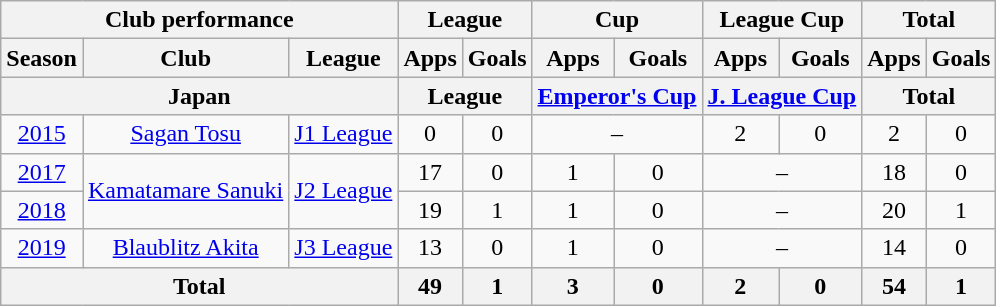<table class="wikitable" style="text-align:center;">
<tr>
<th colspan=3>Club performance</th>
<th colspan=2>League</th>
<th colspan=2>Cup</th>
<th colspan=2>League Cup</th>
<th colspan=2>Total</th>
</tr>
<tr>
<th>Season</th>
<th>Club</th>
<th>League</th>
<th>Apps</th>
<th>Goals</th>
<th>Apps</th>
<th>Goals</th>
<th>Apps</th>
<th>Goals</th>
<th>Apps</th>
<th>Goals</th>
</tr>
<tr>
<th colspan=3>Japan</th>
<th colspan=2>League</th>
<th colspan=2><a href='#'>Emperor's Cup</a></th>
<th colspan=2><a href='#'>J. League Cup</a></th>
<th colspan=2>Total</th>
</tr>
<tr>
<td><a href='#'>2015</a></td>
<td><a href='#'>Sagan Tosu</a></td>
<td><a href='#'>J1 League</a></td>
<td>0</td>
<td>0</td>
<td colspan="2">–</td>
<td>2</td>
<td>0</td>
<td>2</td>
<td>0</td>
</tr>
<tr>
<td><a href='#'>2017</a></td>
<td rowspan="2"><a href='#'>Kamatamare Sanuki</a></td>
<td rowspan="2"><a href='#'>J2 League</a></td>
<td>17</td>
<td>0</td>
<td>1</td>
<td>0</td>
<td colspan="2">–</td>
<td>18</td>
<td>0</td>
</tr>
<tr>
<td><a href='#'>2018</a></td>
<td>19</td>
<td>1</td>
<td>1</td>
<td>0</td>
<td colspan="2">–</td>
<td>20</td>
<td>1</td>
</tr>
<tr>
<td><a href='#'>2019</a></td>
<td rowspan="1"><a href='#'>Blaublitz Akita</a></td>
<td rowspan="1"><a href='#'>J3 League</a></td>
<td>13</td>
<td>0</td>
<td>1</td>
<td>0</td>
<td colspan="2">–</td>
<td>14</td>
<td>0</td>
</tr>
<tr>
<th colspan=3>Total</th>
<th>49</th>
<th>1</th>
<th>3</th>
<th>0</th>
<th>2</th>
<th>0</th>
<th>54</th>
<th>1</th>
</tr>
</table>
